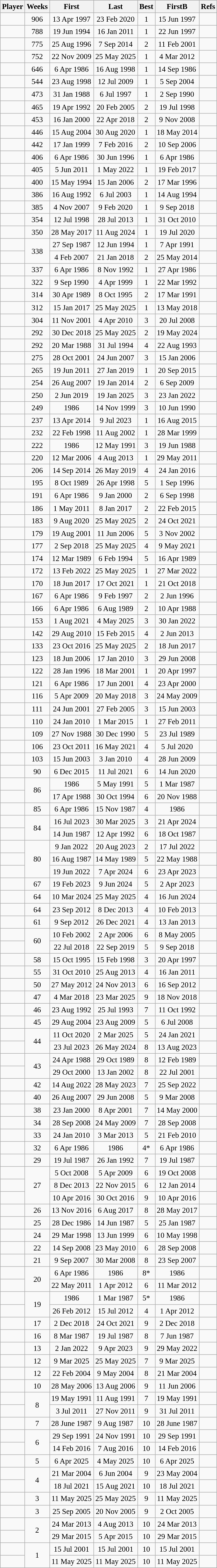<table class="sortable wikitable" style="text-align:center;font-size:95%">
<tr>
<th>Player</th>
<th>Weeks</th>
<th data-sort-type=date>First</th>
<th data-sort-type=date>Last</th>
<th>Best</th>
<th data-sort-type=date>FirstB</th>
<th>Refs</th>
</tr>
<tr>
<td align=left> </td>
<td>906</td>
<td>13 Apr 1997</td>
<td>23 Feb 2020</td>
<td>1</td>
<td>15 Jun 1997</td>
<td></td>
</tr>
<tr>
<td align=left> </td>
<td>788</td>
<td>19 Jun 1994</td>
<td>16 Jan 2011</td>
<td>1</td>
<td>22 Jun 1997</td>
<td></td>
</tr>
<tr>
<td align=left> </td>
<td>775</td>
<td>25 Aug 1996</td>
<td>7 Sep 2014</td>
<td>2</td>
<td>11 Feb 2001</td>
<td></td>
</tr>
<tr>
<td align=left> <strong></strong></td>
<td>752</td>
<td>22 Nov 2009</td>
<td>25 May 2025</td>
<td>1</td>
<td>4 Mar 2012</td>
<td></td>
</tr>
<tr>
<td align=left> </td>
<td>646</td>
<td>6 Apr 1986</td>
<td>16 Aug 1998</td>
<td>1</td>
<td>14 Sep 1986</td>
<td></td>
</tr>
<tr>
<td align=left> </td>
<td>544</td>
<td>23 Aug 1998</td>
<td>12 Jul 2009</td>
<td>1</td>
<td>5 Sep 2004</td>
<td></td>
</tr>
<tr>
<td align=left> </td>
<td>473</td>
<td>31 Jan 1988</td>
<td>6 Jul 1997</td>
<td>1</td>
<td>2 Sep 1990</td>
<td></td>
</tr>
<tr>
<td align=left> </td>
<td>465</td>
<td>19 Apr 1992</td>
<td>20 Feb 2005</td>
<td>2</td>
<td>19 Jul 1998</td>
<td></td>
</tr>
<tr>
<td align=left> </td>
<td>453</td>
<td>16 Jan 2000</td>
<td>22 Apr 2018</td>
<td>2</td>
<td>9 Nov 2008</td>
<td></td>
</tr>
<tr>
<td align=left> </td>
<td>446</td>
<td>15 Aug 2004</td>
<td>30 Aug 2020</td>
<td>1</td>
<td>18 May 2014</td>
<td></td>
</tr>
<tr>
<td align=left> </td>
<td>442</td>
<td>17 Jan 1999</td>
<td>7 Feb 2016</td>
<td>2</td>
<td>10 Sep 2006</td>
<td></td>
</tr>
<tr>
<td align=left> </td>
<td>406</td>
<td>6 Apr 1986</td>
<td>30 Jun 1996</td>
<td>1</td>
<td>6 Apr 1986</td>
<td></td>
</tr>
<tr>
<td align=left> </td>
<td>405</td>
<td>5 Jun 2011</td>
<td>1 May 2022</td>
<td>1</td>
<td>19 Feb 2017</td>
<td></td>
</tr>
<tr>
<td align=left> </td>
<td>400</td>
<td>15 May 1994</td>
<td>15 Jan 2006</td>
<td>2</td>
<td>17 Mar 1996</td>
<td></td>
</tr>
<tr>
<td align=left> </td>
<td>386</td>
<td>16 Aug 1992</td>
<td>6 Jul 2003</td>
<td>1</td>
<td>14 Aug 1994</td>
<td></td>
</tr>
<tr>
<td align=left> </td>
<td>385</td>
<td>4 Nov 2007</td>
<td>9 Feb 2020</td>
<td>1</td>
<td>9 Sep 2018</td>
<td></td>
</tr>
<tr>
<td align=left> </td>
<td>354</td>
<td>12 Jul 1998</td>
<td>28 Jul 2013</td>
<td>1</td>
<td>31 Oct 2010</td>
<td></td>
</tr>
<tr>
<td align=left> </td>
<td>350</td>
<td>28 May 2017</td>
<td>11 Aug 2024</td>
<td>1</td>
<td>19 Jul 2020</td>
<td></td>
</tr>
<tr>
<td align=left> </td>
<td rowspan="2">338</td>
<td>27 Sep 1987</td>
<td>12 Jun 1994</td>
<td>1</td>
<td>7 Apr 1991</td>
<td></td>
</tr>
<tr>
<td align=left> </td>
<td>4 Feb 2007</td>
<td>21 Jan 2018</td>
<td>2</td>
<td>25 May 2014</td>
<td></td>
</tr>
<tr>
<td align=left> </td>
<td>337</td>
<td>6 Apr 1986</td>
<td>8 Nov 1992</td>
<td>1</td>
<td>27 Apr 1986</td>
<td></td>
</tr>
<tr>
<td align=left> </td>
<td>322</td>
<td>9 Sep 1990</td>
<td>4 Apr 1999</td>
<td>1</td>
<td>22 Mar 1992</td>
<td></td>
</tr>
<tr>
<td align=left> </td>
<td>314</td>
<td>30 Apr 1989</td>
<td>8 Oct 1995</td>
<td>2</td>
<td>17 Mar 1991</td>
<td></td>
</tr>
<tr>
<td align=left> <strong></strong></td>
<td>312</td>
<td>15 Jan 2017</td>
<td>25 May 2025</td>
<td>1</td>
<td>13 May 2018</td>
<td></td>
</tr>
<tr>
<td align=left> </td>
<td>304</td>
<td>11 Nov 2001</td>
<td>4 Apr 2010</td>
<td>3</td>
<td>20 Jul 2008</td>
<td></td>
</tr>
<tr>
<td align=left> <strong></strong></td>
<td>292</td>
<td>30 Dec 2018</td>
<td>25 May 2025</td>
<td>2</td>
<td>19 May 2024</td>
<td></td>
</tr>
<tr>
<td align=left> </td>
<td>292</td>
<td>20 Mar 1988</td>
<td>31 Jul 1994</td>
<td>4</td>
<td>22 Aug 1993</td>
<td></td>
</tr>
<tr>
<td align=left> </td>
<td>275</td>
<td>28 Oct 2001</td>
<td>24 Jun 2007</td>
<td>3</td>
<td>15 Jan 2006</td>
<td></td>
</tr>
<tr>
<td align=left> </td>
<td>265</td>
<td>19 Jun 2011</td>
<td>27 Jan 2019</td>
<td>1</td>
<td>20 Sep 2015</td>
<td></td>
</tr>
<tr>
<td align=left> </td>
<td>254</td>
<td>26 Aug 2007</td>
<td>19 Jan 2014</td>
<td>2</td>
<td>6 Sep 2009</td>
<td></td>
</tr>
<tr>
<td align=left> </td>
<td>250</td>
<td>2 Jun 2019</td>
<td>19 Jan 2025</td>
<td>3</td>
<td>23 Jan 2022</td>
<td></td>
</tr>
<tr>
<td align=left> </td>
<td>249</td>
<td data-sort-value="31 Dec 1986">1986</td>
<td>14 Nov 1999</td>
<td>3</td>
<td>10 Jun 1990</td>
<td></td>
</tr>
<tr>
<td align=left> </td>
<td>237</td>
<td>13 Apr 2014</td>
<td>9 Jul 2023</td>
<td>1</td>
<td>16 Aug 2015</td>
<td></td>
</tr>
<tr>
<td align=left> </td>
<td>232</td>
<td>22 Feb 1998</td>
<td>11 Aug 2002</td>
<td>1</td>
<td>28 Mar 1999</td>
<td></td>
</tr>
<tr>
<td align=left> </td>
<td>222</td>
<td data-sort-value="31 Dec 1986">1986</td>
<td>12 May 1991</td>
<td>3</td>
<td>19 Jun 1988</td>
<td></td>
</tr>
<tr>
<td align=left> </td>
<td>220</td>
<td>12 Mar 2006</td>
<td>4 Aug 2013</td>
<td>1</td>
<td>29 May 2011</td>
<td></td>
</tr>
<tr>
<td align=left> </td>
<td>206</td>
<td>14 Sep 2014</td>
<td>26 May 2019</td>
<td>4</td>
<td>24 Jan 2016</td>
<td></td>
</tr>
<tr>
<td align=left> </td>
<td>195</td>
<td>8 Oct 1989</td>
<td>26 Apr 1998</td>
<td>5</td>
<td>1 Sep 1996</td>
<td></td>
</tr>
<tr>
<td align=left> </td>
<td>191</td>
<td>6 Apr 1986</td>
<td>9 Jan 2000</td>
<td>2</td>
<td>6 Sep 1998</td>
<td></td>
</tr>
<tr>
<td align=left> </td>
<td>186</td>
<td>1 May 2011</td>
<td>8 Jan 2017</td>
<td>2</td>
<td>22 Feb 2015</td>
<td></td>
</tr>
<tr>
<td align=left> <strong></strong></td>
<td>183</td>
<td>9 Aug 2020</td>
<td>25 May 2025</td>
<td>2</td>
<td>24 Oct 2021</td>
<td></td>
</tr>
<tr>
<td align=left> </td>
<td>179</td>
<td>19 Aug 2001</td>
<td>11 Jun 2006</td>
<td>5</td>
<td>3 Nov 2002</td>
<td></td>
</tr>
<tr>
<td align=left> <strong></strong></td>
<td>177</td>
<td>2 Sep 2018</td>
<td>25 May 2025</td>
<td>4</td>
<td>9 May 2021</td>
<td></td>
</tr>
<tr>
<td align=left> </td>
<td>174</td>
<td>12 Mar 1989</td>
<td>6 Feb 1994</td>
<td>5</td>
<td>16 Apr 1989</td>
<td></td>
</tr>
<tr>
<td align=left> <strong></strong></td>
<td>172</td>
<td>13 Feb 2022</td>
<td>25 May 2025</td>
<td>1</td>
<td>27 Mar 2022</td>
<td></td>
</tr>
<tr>
<td align=left> </td>
<td>170</td>
<td>18 Jun 2017</td>
<td>17 Oct 2021</td>
<td>1</td>
<td>21 Oct 2018</td>
<td></td>
</tr>
<tr>
<td align=left> </td>
<td>167</td>
<td>6 Apr 1986</td>
<td>9 Feb 1997</td>
<td>2</td>
<td>2 Jun 1996</td>
<td></td>
</tr>
<tr>
<td align=left> </td>
<td>166</td>
<td>6 Apr 1986</td>
<td>6 Aug 1989</td>
<td>2</td>
<td>10 Apr 1988</td>
<td></td>
</tr>
<tr>
<td align=left> </td>
<td>153</td>
<td>1 Aug 2021</td>
<td>4 May 2025</td>
<td>3</td>
<td>30 Jan 2022</td>
<td></td>
</tr>
<tr>
<td align=left> </td>
<td>142</td>
<td>29 Aug 2010</td>
<td>15 Feb 2015</td>
<td>4</td>
<td>2 Jun 2013</td>
<td></td>
</tr>
<tr>
<td align=left> <strong></strong></td>
<td>133</td>
<td>23 Oct 2016</td>
<td>25 May 2025</td>
<td>2</td>
<td>18 Jun 2017</td>
<td></td>
</tr>
<tr>
<td align=left> </td>
<td>123</td>
<td>18 Jun 2006</td>
<td>17 Jan 2010</td>
<td>3</td>
<td>29 Jun 2008</td>
<td></td>
</tr>
<tr>
<td align=left> </td>
<td>122</td>
<td>28 Jan 1996</td>
<td>18 Mar 2001</td>
<td>1</td>
<td>20 Apr 1997</td>
<td></td>
</tr>
<tr>
<td align=left> </td>
<td>121</td>
<td>6 Apr 1986</td>
<td>17 Jun 2001</td>
<td>4</td>
<td>23 Apr 2000</td>
<td></td>
</tr>
<tr>
<td align=left> </td>
<td>116</td>
<td>5 Apr 2009</td>
<td>20 May 2018</td>
<td>3</td>
<td>24 May 2009</td>
<td></td>
</tr>
<tr>
<td align=left> </td>
<td>111</td>
<td>24 Jun 2001</td>
<td>27 Feb 2005</td>
<td>3</td>
<td>15 Jun 2003</td>
<td></td>
</tr>
<tr>
<td align=left> </td>
<td>110</td>
<td>24 Jan 2010</td>
<td>1 Mar 2015</td>
<td>1</td>
<td>27 Feb 2011</td>
<td></td>
</tr>
<tr>
<td align=left> </td>
<td>109</td>
<td>27 Nov 1988</td>
<td>30 Dec 1990</td>
<td>5</td>
<td>23 Jul 1989</td>
<td></td>
</tr>
<tr>
<td align=left> </td>
<td>106</td>
<td>23 Oct 2011</td>
<td>16 May 2021</td>
<td>4</td>
<td>5 Jul 2020</td>
<td></td>
</tr>
<tr>
<td align=left> </td>
<td>103</td>
<td>15 Jun 2003</td>
<td>3 Jan 2010</td>
<td>4</td>
<td>28 Jun 2009</td>
<td></td>
</tr>
<tr>
<td align=left> </td>
<td>90</td>
<td>6 Dec 2015</td>
<td>11 Jul 2021</td>
<td>6</td>
<td>14 Jun 2020</td>
<td></td>
</tr>
<tr>
<td align=left> </td>
<td rowspan=2>86</td>
<td data-sort-value="31 Dec 1986">1986</td>
<td>5 May 1991</td>
<td>5</td>
<td>1 Mar 1987</td>
<td></td>
</tr>
<tr>
<td align=left> </td>
<td>17 Apr 1988</td>
<td>30 Oct 1994</td>
<td>6</td>
<td>20 Nov 1988</td>
<td></td>
</tr>
<tr>
<td align=left> </td>
<td>85</td>
<td>6 Apr 1986</td>
<td>15 Nov 1987</td>
<td>4</td>
<td data-sort-value="31 Dec 1986">1986</td>
<td></td>
</tr>
<tr>
<td align=left> </td>
<td rowspan=2>84</td>
<td>16 Jul 2023</td>
<td>30 Mar 2025</td>
<td>3</td>
<td>21 Apr 2024</td>
<td></td>
</tr>
<tr>
<td align=left> </td>
<td>14 Jun 1987</td>
<td>12 Apr 1992</td>
<td>6</td>
<td>18 Oct 1987</td>
<td></td>
</tr>
<tr>
<td align=left> </td>
<td rowspan=3>80</td>
<td>9 Jan 2022</td>
<td>20 Aug 2023</td>
<td>2</td>
<td>17 Jul 2022</td>
<td></td>
</tr>
<tr>
<td align=left> </td>
<td>16 Aug 1987</td>
<td>14 May 1989</td>
<td>5</td>
<td>22 May 1988</td>
<td></td>
</tr>
<tr>
<td align=left> </td>
<td>19 Jun 2022</td>
<td>7 Apr 2024</td>
<td>6</td>
<td>23 Apr 2023</td>
<td></td>
</tr>
<tr>
<td align=left> </td>
<td>67</td>
<td>19 Feb 2023</td>
<td>9 Jun 2024</td>
<td>5</td>
<td>2 Apr 2023</td>
<td></td>
</tr>
<tr>
<td align=left> <strong></strong></td>
<td>64</td>
<td>10 Mar 2024</td>
<td>25 May 2025</td>
<td>4</td>
<td>16 Jun 2024</td>
<td></td>
</tr>
<tr>
<td align=left> </td>
<td>64</td>
<td>23 Sep 2012</td>
<td>8 Dec 2013</td>
<td>4</td>
<td>10 Feb 2013</td>
<td></td>
</tr>
<tr>
<td align=left> </td>
<td>61</td>
<td>9 Sep 2012</td>
<td>26 Dec 2021</td>
<td>4</td>
<td>13 Jan 2013</td>
<td></td>
</tr>
<tr>
<td align=left> </td>
<td rowspan=2>60</td>
<td>10 Feb 2002</td>
<td>2 Apr 2006</td>
<td>6</td>
<td>8 May 2005</td>
<td></td>
</tr>
<tr>
<td align=left> </td>
<td>22 Jul 2018</td>
<td>22 Sep 2019</td>
<td>5</td>
<td>9 Sep 2018</td>
<td></td>
</tr>
<tr>
<td align=left> </td>
<td>58</td>
<td>15 Oct 1995</td>
<td>15 Feb 1998</td>
<td>3</td>
<td>20 Apr 1997</td>
<td></td>
</tr>
<tr>
<td align=left> </td>
<td>55</td>
<td>31 Oct 2010</td>
<td>25 Aug 2013</td>
<td>4</td>
<td>16 Jan 2011</td>
<td></td>
</tr>
<tr>
<td align=left> </td>
<td>50</td>
<td>27 May 2012</td>
<td>24 Nov 2013</td>
<td>6</td>
<td>16 Sep 2012</td>
<td></td>
</tr>
<tr>
<td align=left> </td>
<td>47</td>
<td>4 Mar 2018</td>
<td>23 Mar 2025</td>
<td>9</td>
<td>18 Nov 2018</td>
<td></td>
</tr>
<tr>
<td align=left> </td>
<td>46</td>
<td>23 Aug 1992</td>
<td>25 Jul 1993</td>
<td>7</td>
<td>11 Oct 1992</td>
<td></td>
</tr>
<tr>
<td align=left> </td>
<td>45</td>
<td>29 Aug 2004</td>
<td>23 Aug 2009</td>
<td>5</td>
<td>6 Jul 2008</td>
<td></td>
</tr>
<tr>
<td align=left> </td>
<td rowspan=2>44</td>
<td>11 Oct 2020</td>
<td>2 Mar 2025</td>
<td>5</td>
<td>24 Jan 2021</td>
<td></td>
</tr>
<tr>
<td align=left> </td>
<td>23 Jul 2023</td>
<td>26 May 2024</td>
<td>8</td>
<td>13 Aug 2023</td>
<td></td>
</tr>
<tr>
<td align=left> </td>
<td rowspan=2>43</td>
<td>24 Apr 1988</td>
<td>29 Oct 1989</td>
<td>8</td>
<td>12 Feb 1989</td>
<td></td>
</tr>
<tr>
<td align=left> </td>
<td>29 Oct 2000</td>
<td>13 Jan 2002</td>
<td>8</td>
<td>22 Jul 2001</td>
<td></td>
</tr>
<tr>
<td align=left> </td>
<td>42</td>
<td>14 Aug 2022</td>
<td>28 May 2023</td>
<td>7</td>
<td>25 Sep 2022</td>
<td></td>
</tr>
<tr>
<td align=left> </td>
<td>40</td>
<td>26 Aug 2007</td>
<td>29 Jun 2008</td>
<td>5</td>
<td>9 Mar 2008</td>
<td></td>
</tr>
<tr>
<td align=left> </td>
<td>38</td>
<td>23 Jan 2000</td>
<td>8 Apr 2001</td>
<td>7</td>
<td>14 May 2000</td>
<td></td>
</tr>
<tr>
<td align=left> </td>
<td>34</td>
<td>28 Sep 2008</td>
<td>24 May 2009</td>
<td>7</td>
<td>28 Sep 2008</td>
<td></td>
</tr>
<tr>
<td align=left> </td>
<td>33</td>
<td>24 Jan 2010</td>
<td>3 Mar 2013</td>
<td>5</td>
<td>21 Feb 2010</td>
<td></td>
</tr>
<tr>
<td align=left> </td>
<td>32</td>
<td>6 Apr 1986</td>
<td data-sort-value="31 Dec 1986">1986</td>
<td>4*</td>
<td>6 Apr 1986</td>
<td></td>
</tr>
<tr>
<td align=left> </td>
<td>29</td>
<td>19 Jul 1987</td>
<td>26 Jan 1992</td>
<td>7</td>
<td>19 Jul 1987</td>
<td></td>
</tr>
<tr>
<td align=left> </td>
<td rowspan=3>27</td>
<td>5 Oct 2008</td>
<td>5 Apr 2009</td>
<td>6</td>
<td>19 Oct 2008</td>
<td></td>
</tr>
<tr>
<td align=left> </td>
<td>8 Dec 2013</td>
<td>22 Nov 2015</td>
<td>6</td>
<td>12 Jan 2014</td>
<td></td>
</tr>
<tr>
<td align=left> </td>
<td>10 Apr 2016</td>
<td>30 Oct 2016</td>
<td>9</td>
<td>10 Apr 2016</td>
<td></td>
</tr>
<tr>
<td align=left> </td>
<td>26</td>
<td>13 Nov 2016</td>
<td>6 Aug 2017</td>
<td>8</td>
<td>28 May 2017</td>
<td></td>
</tr>
<tr>
<td align=left> </td>
<td>25</td>
<td>28 Dec 1986</td>
<td>14 Jun 1987</td>
<td>5</td>
<td>25 Jan 1987</td>
<td></td>
</tr>
<tr>
<td align=left> </td>
<td>24</td>
<td>29 Mar 1998</td>
<td>13 Jun 1999</td>
<td>6</td>
<td>10 May 1998</td>
<td></td>
</tr>
<tr>
<td align=left> </td>
<td>22</td>
<td>14 Sep 2008</td>
<td>23 May 2010</td>
<td>6</td>
<td>28 Sep 2008</td>
<td></td>
</tr>
<tr>
<td align=left> </td>
<td>21</td>
<td>9 Sep 2007</td>
<td>30 Mar 2008</td>
<td>8</td>
<td>23 Sep 2007</td>
<td></td>
</tr>
<tr>
<td align=left> </td>
<td rowspan=2>20</td>
<td>6 Apr 1986</td>
<td data-sort-value="31 Dec 1986">1986</td>
<td>8*</td>
<td data-sort-value="31 Dec 1986">1986</td>
<td></td>
</tr>
<tr>
<td align=left> </td>
<td>22 May 2011</td>
<td>1 Apr 2012</td>
<td>6</td>
<td>11 Mar 2012</td>
<td></td>
</tr>
<tr>
<td align=left> </td>
<td rowspan=2>19</td>
<td data-sort-value="31 Dec 1986">1986</td>
<td>1 Mar 1987</td>
<td>5*</td>
<td data-sort-value="31 Dec 1986">1986</td>
<td></td>
</tr>
<tr>
<td align=left> </td>
<td>26 Feb 2012</td>
<td>15 Jul 2012</td>
<td>4</td>
<td>1 Apr 2012</td>
<td></td>
</tr>
<tr>
<td align=left> </td>
<td>17</td>
<td>2 Dec 2018</td>
<td>24 Oct 2021</td>
<td>9</td>
<td>2 Dec 2018</td>
<td></td>
</tr>
<tr>
<td align=left> </td>
<td>16</td>
<td>8 Mar 1987</td>
<td>19 Jul 1987</td>
<td>8</td>
<td>7 Jun 1987</td>
<td></td>
</tr>
<tr>
<td align=left> </td>
<td>13</td>
<td>2 Jan 2022</td>
<td>9 Apr 2023</td>
<td>9</td>
<td>29 May 2022</td>
<td></td>
</tr>
<tr>
<td align=left> <strong></strong></td>
<td>12</td>
<td>9 Mar 2025</td>
<td>25 May 2025</td>
<td>7</td>
<td>9 Mar 2025</td>
<td></td>
</tr>
<tr>
<td align=left> </td>
<td>12</td>
<td>22 Feb 2004</td>
<td>9 May 2004</td>
<td>8</td>
<td>21 Mar 2004</td>
<td></td>
</tr>
<tr>
<td align=left> </td>
<td>10</td>
<td>28 May 2006</td>
<td>13 Aug 2006</td>
<td>9</td>
<td>11 Jun 2006</td>
<td></td>
</tr>
<tr>
<td align=left> </td>
<td rowspan=2>8</td>
<td>19 May 1991</td>
<td>11 Aug 1991</td>
<td>7</td>
<td>19 May 1991</td>
<td></td>
</tr>
<tr>
<td align=left> </td>
<td>3 Jul 2011</td>
<td>27 Nov 2011</td>
<td>9</td>
<td>31 Jul 2011</td>
<td></td>
</tr>
<tr>
<td align=left> </td>
<td>7</td>
<td>28 June 1987</td>
<td>9 Aug 1987</td>
<td>10</td>
<td>28 June 1987</td>
<td></td>
</tr>
<tr>
<td align=left> </td>
<td rowspan=2>6</td>
<td>29 Sep 1991</td>
<td>24 Nov 1991</td>
<td>10</td>
<td>29 Sep 1991</td>
<td></td>
</tr>
<tr>
<td align=left> </td>
<td>14 Feb 2016</td>
<td>7 Aug 2016</td>
<td>10</td>
<td>14 Feb 2016</td>
<td></td>
</tr>
<tr>
<td align=left> </td>
<td>5</td>
<td>6 Apr 2025</td>
<td>4 May 2025</td>
<td>10</td>
<td>6 Apr 2025</td>
<td></td>
</tr>
<tr>
<td align=left> </td>
<td rowspan=2>4</td>
<td>21 Mar 2004</td>
<td>6 Jun 2004</td>
<td>9</td>
<td>23 May 2004</td>
<td></td>
</tr>
<tr>
<td align=left> </td>
<td>18 Jul 2021</td>
<td>15 Aug 2021</td>
<td>10</td>
<td>18 Jul 2021</td>
<td></td>
</tr>
<tr>
<td align=left> <strong></strong></td>
<td>3</td>
<td>11 May 2025</td>
<td>25 May 2025</td>
<td>9</td>
<td>11 May 2025</td>
<td></td>
</tr>
<tr>
<td align=left> </td>
<td>3</td>
<td>25 Sep 2005</td>
<td>20 Nov 2005</td>
<td>9</td>
<td>2 Oct 2005</td>
<td></td>
</tr>
<tr>
<td align=left> </td>
<td rowspan=2>2</td>
<td>24 Mar 2013</td>
<td>4 Aug 2013</td>
<td>10</td>
<td>24 Mar 2013</td>
<td></td>
</tr>
<tr>
<td align=left> </td>
<td>29 Mar 2015</td>
<td>5 Apr 2015</td>
<td>10</td>
<td>29 Mar 2015</td>
<td></td>
</tr>
<tr>
<td align=left> </td>
<td rowspan=2>1</td>
<td>15 Jul 2001</td>
<td>15 Jul 2001</td>
<td>10</td>
<td>15 Jul 2001</td>
<td></td>
</tr>
<tr>
<td align=left> </td>
<td>11 May 2025</td>
<td>11 May 2025</td>
<td>10</td>
<td>11 May 2025</td>
<td></td>
</tr>
</table>
